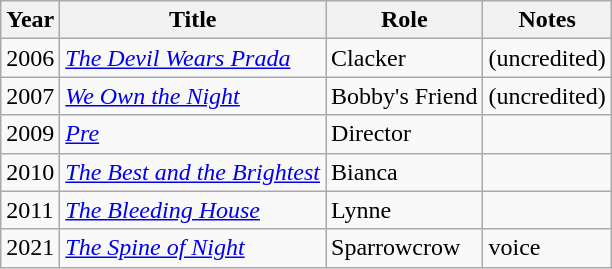<table class="wikitable sortable">
<tr>
<th>Year</th>
<th>Title</th>
<th>Role</th>
<th class="unsortable">Notes</th>
</tr>
<tr>
<td>2006</td>
<td><em><a href='#'>The Devil Wears Prada</a></em></td>
<td>Clacker</td>
<td>(uncredited)</td>
</tr>
<tr>
<td>2007</td>
<td><em><a href='#'>We Own the Night</a></em></td>
<td>Bobby's Friend</td>
<td>(uncredited)</td>
</tr>
<tr>
<td>2009</td>
<td><em><a href='#'>Pre</a></em></td>
<td>Director</td>
<td></td>
</tr>
<tr>
<td>2010</td>
<td><em><a href='#'>The Best and the Brightest</a></em></td>
<td>Bianca</td>
<td></td>
</tr>
<tr>
<td>2011</td>
<td><em><a href='#'>The Bleeding House</a></em></td>
<td>Lynne</td>
<td></td>
</tr>
<tr>
<td>2021</td>
<td><em><a href='#'>The Spine of Night</a></em></td>
<td>Sparrowcrow</td>
<td>voice</td>
</tr>
</table>
